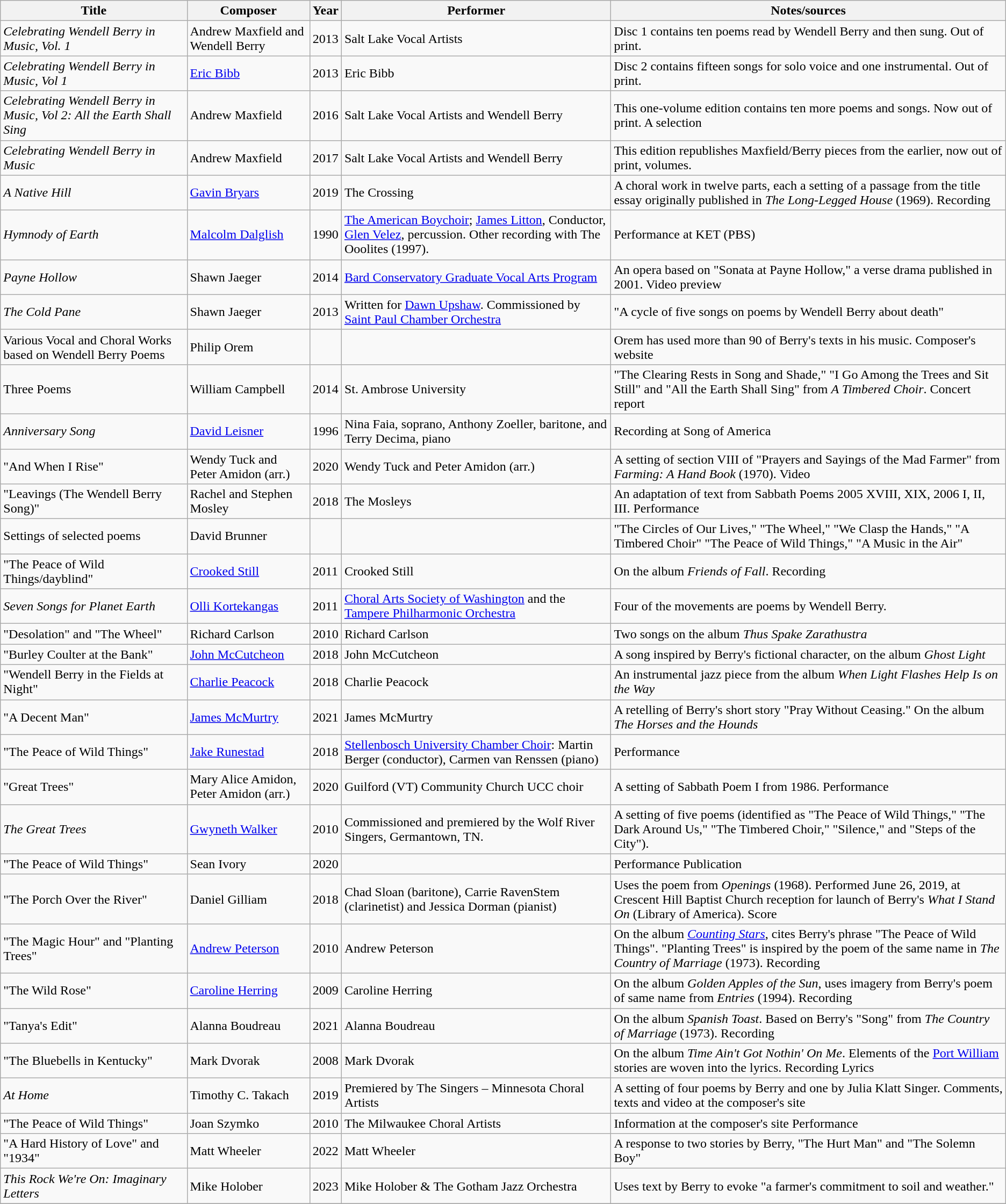<table class="wikitable sortable mw-collapsible mw-collapsed">
<tr>
<th>Title</th>
<th>Composer</th>
<th>Year</th>
<th>Performer</th>
<th scope="Col" class="unsortable">Notes/sources</th>
</tr>
<tr>
<td><em>Celebrating Wendell Berry in Music, Vol. 1</em></td>
<td>Andrew Maxfield and Wendell Berry</td>
<td>2013</td>
<td>Salt Lake Vocal Artists</td>
<td>Disc 1 contains ten poems read by Wendell Berry and then sung. Out of print.</td>
</tr>
<tr>
<td><em>Celebrating Wendell Berry in Music, Vol 1</em></td>
<td><a href='#'>Eric Bibb</a></td>
<td>2013</td>
<td>Eric Bibb</td>
<td>Disc 2 contains fifteen songs for solo voice and one instrumental. Out of print.</td>
</tr>
<tr>
<td><em>Celebrating Wendell Berry in Music, Vol 2: All the Earth Shall Sing</em></td>
<td>Andrew Maxfield</td>
<td>2016</td>
<td>Salt Lake Vocal Artists and Wendell Berry</td>
<td>This one-volume edition contains ten more poems and songs. Now out of print. A selection</td>
</tr>
<tr>
<td><em>Celebrating Wendell Berry in Music</em></td>
<td>Andrew Maxfield</td>
<td>2017</td>
<td>Salt Lake Vocal Artists and Wendell Berry</td>
<td>This edition republishes Maxfield/Berry pieces from the earlier, now out of print, volumes.</td>
</tr>
<tr>
<td><em>A Native Hill</em></td>
<td><a href='#'>Gavin Bryars</a></td>
<td>2019</td>
<td>The Crossing</td>
<td>A choral work in twelve parts, each a setting of a passage from the title essay originally published in <em>The Long-Legged House</em> (1969). Recording</td>
</tr>
<tr>
<td><em>Hymnody of Earth</em></td>
<td><a href='#'>Malcolm Dalglish</a></td>
<td>1990</td>
<td><a href='#'>The American Boychoir</a>; <a href='#'>James Litton</a>, Conductor, <a href='#'>Glen Velez</a>, percussion. Other recording with The Ooolites (1997).</td>
<td>Performance at KET (PBS)</td>
</tr>
<tr>
<td><em>Payne Hollow</em></td>
<td>Shawn Jaeger</td>
<td>2014</td>
<td><a href='#'>Bard Conservatory Graduate Vocal Arts Program</a></td>
<td>An opera based on "Sonata at Payne Hollow," a verse drama published in 2001. Video preview</td>
</tr>
<tr>
<td><em>The Cold Pane</em></td>
<td>Shawn Jaeger</td>
<td>2013</td>
<td>Written for <a href='#'>Dawn Upshaw</a>. Commissioned by <a href='#'>Saint Paul Chamber Orchestra</a></td>
<td>"A cycle of five songs on poems by Wendell Berry about death"</td>
</tr>
<tr>
<td>Various Vocal and Choral Works based on Wendell Berry Poems</td>
<td>Philip Orem</td>
<td></td>
<td></td>
<td>Orem has used more than 90 of Berry's texts in his music. Composer's website</td>
</tr>
<tr>
<td>Three Poems</td>
<td>William Campbell</td>
<td>2014</td>
<td>St. Ambrose University</td>
<td>"The Clearing Rests in Song and Shade," "I Go Among the Trees and Sit Still" and "All the Earth Shall Sing" from <em>A Timbered Choir</em>. Concert report</td>
</tr>
<tr>
<td><em>Anniversary Song</em></td>
<td><a href='#'>David Leisner</a></td>
<td>1996</td>
<td>Nina Faia, soprano, Anthony Zoeller, baritone, and Terry Decima, piano</td>
<td>Recording at Song of America</td>
</tr>
<tr>
<td>"And When I Rise"</td>
<td>Wendy Tuck and Peter Amidon (arr.)</td>
<td>2020</td>
<td>Wendy Tuck and Peter Amidon (arr.)</td>
<td>A setting of section VIII of "Prayers and Sayings of the Mad Farmer" from <em>Farming: A Hand Book</em> (1970). Video</td>
</tr>
<tr>
<td>"Leavings (The Wendell Berry Song)"</td>
<td>Rachel and Stephen Mosley</td>
<td>2018</td>
<td>The Mosleys</td>
<td>An adaptation of text from Sabbath Poems 2005 XVIII, XIX, 2006 I, II, III. Performance</td>
</tr>
<tr>
<td>Settings of selected poems</td>
<td>David Brunner</td>
<td></td>
<td></td>
<td>"The Circles of Our Lives," "The Wheel," "We Clasp the Hands," "A Timbered Choir" "The Peace of Wild Things," "A Music in the Air"</td>
</tr>
<tr>
<td>"The Peace of Wild Things/dayblind"</td>
<td><a href='#'>Crooked Still</a></td>
<td>2011</td>
<td>Crooked Still</td>
<td>On the album <em>Friends of Fall</em>. Recording</td>
</tr>
<tr>
<td><em>Seven Songs for Planet Earth</em></td>
<td><a href='#'>Olli Kortekangas</a></td>
<td>2011</td>
<td><a href='#'>Choral Arts Society of Washington</a> and the <a href='#'>Tampere Philharmonic Orchestra</a></td>
<td>Four of the movements are poems by Wendell Berry.</td>
</tr>
<tr>
<td>"Desolation" and "The Wheel"</td>
<td>Richard Carlson</td>
<td>2010</td>
<td>Richard Carlson</td>
<td>Two songs on the album <em>Thus Spake Zarathustra</em></td>
</tr>
<tr>
<td>"Burley Coulter at the Bank"</td>
<td><a href='#'>John McCutcheon</a></td>
<td>2018</td>
<td>John McCutcheon</td>
<td>A song inspired by Berry's fictional character, on the album <em>Ghost Light</em></td>
</tr>
<tr>
<td>"Wendell Berry in the Fields at Night"</td>
<td><a href='#'>Charlie Peacock</a></td>
<td>2018</td>
<td>Charlie Peacock</td>
<td>An instrumental jazz piece from the album <em>When Light Flashes Help Is on the Way</em></td>
</tr>
<tr>
<td>"A Decent Man"</td>
<td><a href='#'>James McMurtry</a></td>
<td>2021</td>
<td>James McMurtry</td>
<td>A retelling of Berry's short story "Pray Without Ceasing." On the album <em>The Horses and the Hounds</em></td>
</tr>
<tr>
<td>"The Peace of Wild Things"</td>
<td><a href='#'>Jake Runestad</a></td>
<td>2018</td>
<td><a href='#'>Stellenbosch University Chamber Choir</a>: Martin Berger (conductor), Carmen van Renssen (piano)</td>
<td>Performance</td>
</tr>
<tr>
<td>"Great Trees"</td>
<td>Mary Alice Amidon, Peter Amidon (arr.)</td>
<td>2020</td>
<td>Guilford (VT) Community Church UCC choir</td>
<td>A setting of Sabbath Poem I from 1986. Performance</td>
</tr>
<tr>
<td><em>The Great Trees</em></td>
<td><a href='#'>Gwyneth Walker</a></td>
<td>2010</td>
<td>Commissioned and premiered by the Wolf River Singers, Germantown, TN.</td>
<td>A setting of five poems (identified as "The Peace of Wild Things," "The Dark Around Us," "The Timbered Choir," "Silence," and "Steps of the City").</td>
</tr>
<tr>
<td>"The Peace of Wild Things"</td>
<td>Sean Ivory</td>
<td>2020</td>
<td></td>
<td>Performance Publication</td>
</tr>
<tr>
<td>"The Porch Over the River"</td>
<td>Daniel Gilliam</td>
<td>2018</td>
<td>Chad Sloan (baritone), Carrie RavenStem (clarinetist) and Jessica Dorman (pianist)</td>
<td>Uses the poem from <em>Openings</em> (1968). Performed June 26, 2019, at Crescent Hill Baptist Church reception for launch of Berry's <em>What I Stand On</em> (Library of America). Score</td>
</tr>
<tr>
<td>"The Magic Hour" and "Planting Trees"</td>
<td><a href='#'>Andrew Peterson</a></td>
<td>2010</td>
<td>Andrew Peterson</td>
<td>On the album <em><a href='#'>Counting Stars</a></em>, cites Berry's phrase "The Peace of Wild Things". "Planting Trees" is inspired by the poem of the same name in <em>The Country of Marriage</em> (1973). Recording</td>
</tr>
<tr>
<td>"The Wild Rose"</td>
<td><a href='#'>Caroline Herring</a></td>
<td>2009</td>
<td>Caroline Herring</td>
<td>On the album <em>Golden Apples of the Sun</em>, uses imagery from Berry's poem of same name from <em>Entries</em> (1994). Recording</td>
</tr>
<tr>
<td>"Tanya's Edit"</td>
<td>Alanna Boudreau</td>
<td>2021</td>
<td>Alanna Boudreau</td>
<td>On the album <em>Spanish Toast</em>. Based on Berry's "Song" from <em>The Country of Marriage</em> (1973). Recording</td>
</tr>
<tr>
<td>"The Bluebells in Kentucky"</td>
<td>Mark Dvorak</td>
<td>2008</td>
<td>Mark Dvorak</td>
<td>On the album <em>Time Ain't Got Nothin' On Me</em>. Elements of the <a href='#'>Port William</a> stories are woven into the lyrics. Recording Lyrics</td>
</tr>
<tr>
<td><em>At Home</em></td>
<td>Timothy C. Takach</td>
<td>2019</td>
<td>Premiered by The Singers – Minnesota Choral Artists</td>
<td>A setting of four poems by Berry and one by Julia Klatt Singer. Comments, texts and video at the composer's site</td>
</tr>
<tr>
<td>"The Peace of Wild Things"</td>
<td>Joan Szymko</td>
<td>2010</td>
<td>The Milwaukee Choral Artists</td>
<td>Information at the composer's site Performance</td>
</tr>
<tr>
<td>"A Hard History of Love" and "1934"</td>
<td>Matt Wheeler</td>
<td>2022</td>
<td>Matt Wheeler</td>
<td>A response to two stories by Berry, "The Hurt Man" and "The Solemn Boy"</td>
</tr>
<tr>
<td><em>This Rock We're On:  Imaginary Letters</em></td>
<td>Mike Holober</td>
<td>2023</td>
<td>Mike Holober & The Gotham Jazz Orchestra</td>
<td>Uses text by Berry to evoke "a farmer's commitment to soil and weather."</td>
</tr>
<tr>
</tr>
</table>
